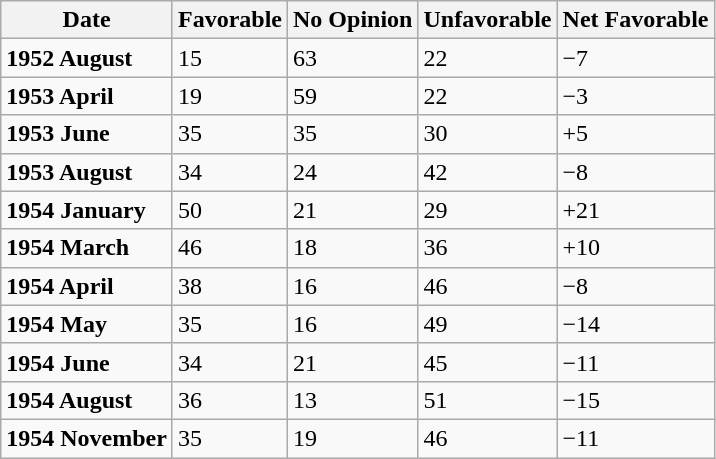<table class="sortable wikitable">
<tr>
<th>Date</th>
<th>Favorable</th>
<th>No Opinion</th>
<th>Unfavorable</th>
<th>Net Favorable</th>
</tr>
<tr>
<td><strong>1952 August</strong></td>
<td>15</td>
<td>63</td>
<td>22</td>
<td>−7</td>
</tr>
<tr>
<td><strong>1953 April</strong></td>
<td>19</td>
<td>59</td>
<td>22</td>
<td>−3</td>
</tr>
<tr>
<td><strong>1953 June</strong></td>
<td>35</td>
<td>35</td>
<td>30</td>
<td>+5</td>
</tr>
<tr>
<td><strong>1953 August</strong></td>
<td>34</td>
<td>24</td>
<td>42</td>
<td>−8</td>
</tr>
<tr>
<td><strong>1954 January</strong></td>
<td>50</td>
<td>21</td>
<td>29</td>
<td>+21</td>
</tr>
<tr>
<td><strong>1954 March</strong></td>
<td>46</td>
<td>18</td>
<td>36</td>
<td>+10</td>
</tr>
<tr>
<td><strong>1954 April</strong></td>
<td>38</td>
<td>16</td>
<td>46</td>
<td>−8</td>
</tr>
<tr>
<td><strong>1954 May</strong></td>
<td>35</td>
<td>16</td>
<td>49</td>
<td>−14</td>
</tr>
<tr>
<td><strong>1954 June</strong></td>
<td>34</td>
<td>21</td>
<td>45</td>
<td>−11</td>
</tr>
<tr>
<td><strong>1954 August</strong></td>
<td>36</td>
<td>13</td>
<td>51</td>
<td>−15</td>
</tr>
<tr>
<td><strong>1954 November</strong></td>
<td>35</td>
<td>19</td>
<td>46</td>
<td>−11</td>
</tr>
</table>
